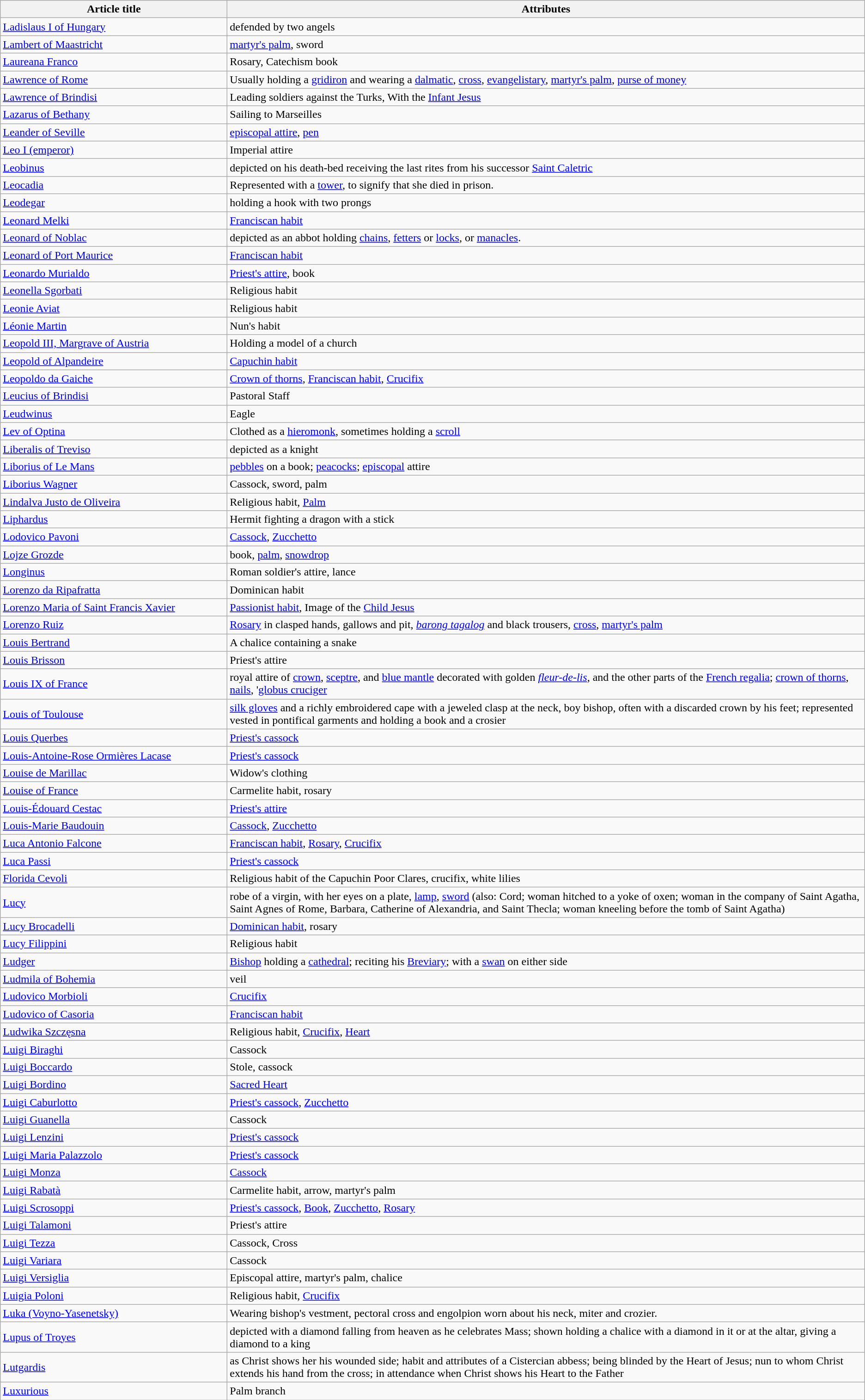<table class="wikitable">
<tr>
<th scope="col" style="width: 20em;">Article title</th>
<th scope="col">Attributes</th>
</tr>
<tr>
<td><a href='#'>Ladislaus I of Hungary</a></td>
<td>defended by two angels</td>
</tr>
<tr>
<td><a href='#'>Lambert of Maastricht</a></td>
<td><a href='#'>martyr's palm</a>, sword</td>
</tr>
<tr>
<td><a href='#'>Laureana Franco</a></td>
<td>Rosary, Catechism book</td>
</tr>
<tr>
<td><a href='#'>Lawrence of Rome</a></td>
<td>Usually holding a <a href='#'>gridiron</a> and wearing a <a href='#'>dalmatic</a>, <a href='#'>cross</a>, <a href='#'>evangelistary</a>, <a href='#'>martyr's palm</a>, <a href='#'>purse of money</a></td>
</tr>
<tr>
<td><a href='#'>Lawrence of Brindisi</a></td>
<td>Leading soldiers against the Turks, With the <a href='#'>Infant Jesus</a></td>
</tr>
<tr>
<td><a href='#'>Lazarus of Bethany</a></td>
<td>Sailing to Marseilles</td>
</tr>
<tr>
<td><a href='#'>Leander of Seville</a></td>
<td><a href='#'>episcopal attire</a>, <a href='#'>pen</a></td>
</tr>
<tr>
<td><a href='#'>Leo I (emperor)</a></td>
<td>Imperial attire</td>
</tr>
<tr>
<td><a href='#'>Leobinus</a></td>
<td>depicted on his death-bed receiving the last rites from his successor <a href='#'>Saint Caletric</a></td>
</tr>
<tr>
<td><a href='#'>Leocadia</a></td>
<td>Represented with a <a href='#'>tower</a>, to signify that she died in prison.</td>
</tr>
<tr>
<td><a href='#'>Leodegar</a></td>
<td>holding a hook with two prongs</td>
</tr>
<tr>
<td><a href='#'>Leonard Melki</a></td>
<td><a href='#'>Franciscan habit</a></td>
</tr>
<tr>
<td><a href='#'>Leonard of Noblac</a></td>
<td>depicted as an abbot holding <a href='#'>chains</a>, <a href='#'>fetters</a> or <a href='#'>locks</a>, or  <a href='#'>manacles</a>.</td>
</tr>
<tr>
<td><a href='#'>Leonard of Port Maurice</a></td>
<td><a href='#'>Franciscan habit</a></td>
</tr>
<tr>
<td><a href='#'>Leonardo Murialdo</a></td>
<td><a href='#'>Priest's attire</a>, book</td>
</tr>
<tr>
<td><a href='#'>Leonella Sgorbati</a></td>
<td>Religious habit</td>
</tr>
<tr>
<td><a href='#'>Leonie Aviat</a></td>
<td>Religious habit</td>
</tr>
<tr>
<td><a href='#'>Léonie Martin</a></td>
<td>Nun's habit</td>
</tr>
<tr>
<td><a href='#'>Leopold III, Margrave of Austria</a></td>
<td>Holding a model of a church</td>
</tr>
<tr>
<td><a href='#'>Leopold of Alpandeire</a></td>
<td><a href='#'>Capuchin habit</a></td>
</tr>
<tr>
<td><a href='#'>Leopoldo da Gaiche</a></td>
<td><a href='#'>Crown of thorns</a>, <a href='#'>Franciscan habit</a>, <a href='#'>Crucifix</a></td>
</tr>
<tr>
<td><a href='#'>Leucius of Brindisi</a></td>
<td>Pastoral Staff</td>
</tr>
<tr>
<td><a href='#'>Leudwinus</a></td>
<td>Eagle</td>
</tr>
<tr>
<td><a href='#'>Lev of Optina</a></td>
<td>Clothed as a <a href='#'>hieromonk</a>, sometimes holding a <a href='#'>scroll</a></td>
</tr>
<tr>
<td><a href='#'>Liberalis of Treviso</a></td>
<td>depicted as a knight</td>
</tr>
<tr>
<td><a href='#'>Liborius of Le Mans</a></td>
<td><a href='#'>pebbles</a> on a book; <a href='#'>peacocks</a>; <a href='#'>episcopal</a> attire </td>
</tr>
<tr>
<td><a href='#'>Liborius Wagner</a></td>
<td>Cassock, sword, palm</td>
</tr>
<tr>
<td><a href='#'>Lindalva Justo de Oliveira</a></td>
<td>Religious habit, <a href='#'>Palm</a></td>
</tr>
<tr>
<td><a href='#'>Liphardus</a></td>
<td>Hermit fighting a dragon with a stick</td>
</tr>
<tr>
<td><a href='#'>Lodovico Pavoni</a></td>
<td><a href='#'>Cassock</a>, <a href='#'>Zucchetto</a></td>
</tr>
<tr>
<td><a href='#'>Lojze Grozde</a></td>
<td>book, <a href='#'>palm</a>, <a href='#'>snowdrop</a></td>
</tr>
<tr>
<td><a href='#'>Longinus</a></td>
<td>Roman soldier's attire, lance </td>
</tr>
<tr>
<td><a href='#'>Lorenzo da Ripafratta</a></td>
<td>Dominican habit</td>
</tr>
<tr>
<td><a href='#'>Lorenzo Maria of Saint Francis Xavier</a></td>
<td><a href='#'>Passionist habit</a>, Image of the <a href='#'>Child Jesus</a></td>
</tr>
<tr>
<td><a href='#'>Lorenzo Ruiz</a></td>
<td><a href='#'>Rosary</a> in clasped hands, gallows and pit, <em><a href='#'>barong tagalog</a></em> and black trousers, <a href='#'>cross</a>, <a href='#'>martyr's palm</a></td>
</tr>
<tr>
<td><a href='#'>Louis Bertrand</a></td>
<td>A chalice containing a snake</td>
</tr>
<tr>
<td><a href='#'>Louis Brisson</a></td>
<td>Priest's attire</td>
</tr>
<tr>
<td><a href='#'>Louis IX of France</a></td>
<td>royal attire of <a href='#'>crown</a>, <a href='#'>sceptre</a>, and <a href='#'>blue mantle</a> decorated with golden <em><a href='#'>fleur-de-lis</a></em>, and the other parts of the <a href='#'>French regalia</a>; <a href='#'>crown of thorns</a>, <a href='#'>nails</a>, '<a href='#'>globus cruciger</a><em></td>
</tr>
<tr>
<td><a href='#'>Louis of Toulouse</a></td>
<td><a href='#'>silk gloves</a> and a richly embroidered cape with a jeweled clasp at the neck, boy bishop, often with a discarded crown by his feet; represented vested in pontifical garments and holding a book and a crosier</td>
</tr>
<tr>
<td><a href='#'>Louis Querbes</a></td>
<td><a href='#'>Priest's cassock</a></td>
</tr>
<tr>
<td><a href='#'>Louis-Antoine-Rose Ormières Lacase</a></td>
<td><a href='#'>Priest's cassock</a></td>
</tr>
<tr>
<td><a href='#'>Louise de Marillac</a></td>
<td>Widow's clothing</td>
</tr>
<tr>
<td><a href='#'>Louise of France</a></td>
<td>Carmelite habit, rosary</td>
</tr>
<tr>
<td><a href='#'>Louis-Édouard Cestac</a></td>
<td><a href='#'>Priest's attire</a></td>
</tr>
<tr>
<td><a href='#'>Louis-Marie Baudouin</a></td>
<td><a href='#'>Cassock</a>, <a href='#'>Zucchetto</a></td>
</tr>
<tr>
<td><a href='#'>Luca Antonio Falcone</a></td>
<td><a href='#'>Franciscan habit</a>, <a href='#'>Rosary</a>, <a href='#'>Crucifix</a></td>
</tr>
<tr>
<td><a href='#'>Luca Passi</a></td>
<td><a href='#'>Priest's cassock</a></td>
</tr>
<tr>
<td><a href='#'>Florida Cevoli</a></td>
<td>Religious habit of the Capuchin Poor Clares, crucifix, white lilies</td>
</tr>
<tr>
<td><a href='#'>Lucy</a></td>
<td>robe of a virgin, with her eyes on a plate, <a href='#'>lamp</a>, <a href='#'>sword</a> (also: Cord; woman hitched to a yoke of oxen; woman in the company of Saint Agatha, Saint Agnes of Rome, Barbara, Catherine of Alexandria, and Saint Thecla; woman kneeling before the tomb of Saint Agatha)</td>
</tr>
<tr>
<td><a href='#'>Lucy Brocadelli</a></td>
<td><a href='#'>Dominican habit</a>, rosary</td>
</tr>
<tr>
<td><a href='#'>Lucy Filippini</a></td>
<td>Religious habit</td>
</tr>
<tr>
<td><a href='#'>Ludger</a></td>
<td><a href='#'>Bishop</a> holding a <a href='#'>cathedral</a>; reciting his <a href='#'>Breviary</a>; with a <a href='#'>swan</a> on either side</td>
</tr>
<tr>
<td><a href='#'>Ludmila of Bohemia</a></td>
<td>veil</td>
</tr>
<tr>
<td><a href='#'>Ludovico Morbioli</a></td>
<td><a href='#'>Crucifix</a></td>
</tr>
<tr>
<td><a href='#'>Ludovico of Casoria</a></td>
<td><a href='#'>Franciscan habit</a></td>
</tr>
<tr>
<td><a href='#'>Ludwika Szczęsna</a></td>
<td>Religious habit, <a href='#'>Crucifix</a>, <a href='#'>Heart</a></td>
</tr>
<tr>
<td><a href='#'>Luigi Biraghi</a></td>
<td>Cassock</td>
</tr>
<tr>
<td><a href='#'>Luigi Boccardo</a></td>
<td>Stole, cassock</td>
</tr>
<tr>
<td><a href='#'>Luigi Bordino</a></td>
<td><a href='#'>Sacred Heart</a></td>
</tr>
<tr>
<td><a href='#'>Luigi Caburlotto</a></td>
<td><a href='#'>Priest's cassock</a>, <a href='#'>Zucchetto</a></td>
</tr>
<tr>
<td><a href='#'>Luigi Guanella</a></td>
<td>Cassock</td>
</tr>
<tr>
<td><a href='#'>Luigi Lenzini</a></td>
<td><a href='#'>Priest's cassock</a></td>
</tr>
<tr>
<td><a href='#'>Luigi Maria Palazzolo</a></td>
<td><a href='#'>Priest's cassock</a></td>
</tr>
<tr>
<td><a href='#'>Luigi Monza</a></td>
<td><a href='#'>Cassock</a></td>
</tr>
<tr>
<td><a href='#'>Luigi Rabatà</a></td>
<td>Carmelite habit, arrow, martyr's palm</td>
</tr>
<tr>
<td><a href='#'>Luigi Scrosoppi</a></td>
<td><a href='#'>Priest's cassock</a>, <a href='#'>Book</a>, <a href='#'>Zucchetto</a>, <a href='#'>Rosary</a></td>
</tr>
<tr>
<td><a href='#'>Luigi Talamoni</a></td>
<td>Priest's attire</td>
</tr>
<tr>
<td><a href='#'>Luigi Tezza</a></td>
<td>Cassock, Cross</td>
</tr>
<tr>
<td><a href='#'>Luigi Variara</a></td>
<td>Cassock</td>
</tr>
<tr>
<td><a href='#'>Luigi Versiglia</a></td>
<td>Episcopal attire, martyr's palm, chalice</td>
</tr>
<tr>
<td><a href='#'>Luigia Poloni</a></td>
<td>Religious habit, <a href='#'>Crucifix</a></td>
</tr>
<tr>
<td><a href='#'>Luka (Voyno-Yasenetsky)</a></td>
<td>Wearing bishop's vestment, pectoral cross and engolpion worn about his neck, miter and crozier.</td>
</tr>
<tr>
<td><a href='#'>Lupus of Troyes</a></td>
<td>depicted with a diamond falling from heaven as he celebrates Mass; shown holding a chalice with a diamond in it or at the altar, giving a diamond to a king</td>
</tr>
<tr>
<td><a href='#'>Lutgardis</a></td>
<td>as Christ shows her his wounded side; habit and attributes of a Cistercian abbess; being blinded by the Heart of Jesus; nun to whom Christ extends his hand from the cross; in attendance when Christ shows his Heart to the Father</td>
</tr>
<tr>
<td><a href='#'>Luxurious</a></td>
<td>Palm branch</td>
</tr>
</table>
